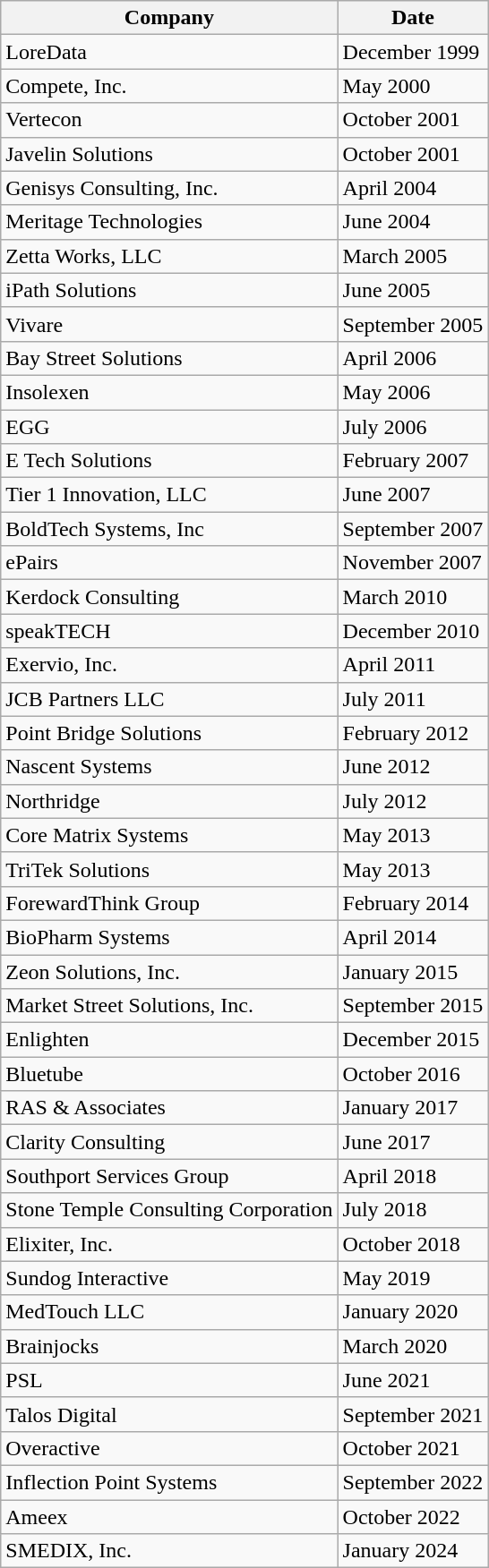<table class="wikitable">
<tr>
<th>Company</th>
<th>Date</th>
</tr>
<tr>
<td>LoreData</td>
<td>December 1999</td>
</tr>
<tr>
<td>Compete, Inc.</td>
<td>May 2000</td>
</tr>
<tr>
<td>Vertecon </td>
<td>October 2001</td>
</tr>
<tr>
<td>Javelin Solutions </td>
<td>October 2001</td>
</tr>
<tr>
<td>Genisys Consulting, Inc.</td>
<td>April 2004</td>
</tr>
<tr>
<td>Meritage Technologies </td>
<td>June 2004</td>
</tr>
<tr>
<td>Zetta Works, LLC </td>
<td>March 2005</td>
</tr>
<tr>
<td>iPath Solutions </td>
<td>June 2005</td>
</tr>
<tr>
<td>Vivare </td>
<td>September 2005</td>
</tr>
<tr>
<td>Bay Street Solutions </td>
<td>April 2006</td>
</tr>
<tr>
<td>Insolexen </td>
<td>May 2006</td>
</tr>
<tr>
<td>EGG </td>
<td>July 2006</td>
</tr>
<tr>
<td>E Tech Solutions</td>
<td>February 2007</td>
</tr>
<tr>
<td>Tier 1 Innovation, LLC </td>
<td>June 2007</td>
</tr>
<tr>
<td>BoldTech Systems, Inc </td>
<td>September 2007</td>
</tr>
<tr>
<td>ePairs</td>
<td>November 2007</td>
</tr>
<tr>
<td>Kerdock Consulting</td>
<td>March 2010</td>
</tr>
<tr>
<td>speakTECH </td>
<td>December 2010</td>
</tr>
<tr>
<td>Exervio, Inc.</td>
<td>April 2011</td>
</tr>
<tr>
<td>JCB Partners LLC</td>
<td>July 2011</td>
</tr>
<tr>
<td>Point Bridge Solutions</td>
<td>February 2012</td>
</tr>
<tr>
<td>Nascent Systems</td>
<td>June 2012</td>
</tr>
<tr>
<td>Northridge</td>
<td>July 2012</td>
</tr>
<tr>
<td>Core Matrix Systems</td>
<td>May 2013</td>
</tr>
<tr>
<td>TriTek Solutions</td>
<td>May 2013</td>
</tr>
<tr>
<td>ForewardThink Group</td>
<td>February 2014</td>
</tr>
<tr>
<td>BioPharm Systems</td>
<td>April 2014</td>
</tr>
<tr>
<td>Zeon Solutions, Inc.</td>
<td>January 2015</td>
</tr>
<tr>
<td>Market Street Solutions, Inc.</td>
<td>September 2015</td>
</tr>
<tr>
<td>Enlighten</td>
<td>December 2015</td>
</tr>
<tr>
<td>Bluetube</td>
<td>October 2016</td>
</tr>
<tr>
<td>RAS & Associates</td>
<td>January 2017</td>
</tr>
<tr>
<td>Clarity Consulting </td>
<td>June 2017</td>
</tr>
<tr>
<td>Southport Services Group</td>
<td>April 2018</td>
</tr>
<tr>
<td>Stone Temple Consulting Corporation</td>
<td>July 2018</td>
</tr>
<tr>
<td>Elixiter, Inc.</td>
<td>October 2018</td>
</tr>
<tr>
<td>Sundog Interactive </td>
<td>May 2019</td>
</tr>
<tr>
<td>MedTouch LLC</td>
<td>January 2020</td>
</tr>
<tr>
<td>Brainjocks</td>
<td>March 2020</td>
</tr>
<tr>
<td>PSL</td>
<td>June 2021</td>
</tr>
<tr>
<td>Talos Digital</td>
<td>September 2021</td>
</tr>
<tr>
<td>Overactive</td>
<td>October 2021</td>
</tr>
<tr>
<td>Inflection Point Systems</td>
<td>September 2022</td>
</tr>
<tr>
<td>Ameex </td>
<td>October 2022</td>
</tr>
<tr>
<td>SMEDIX, Inc.</td>
<td>January 2024</td>
</tr>
</table>
